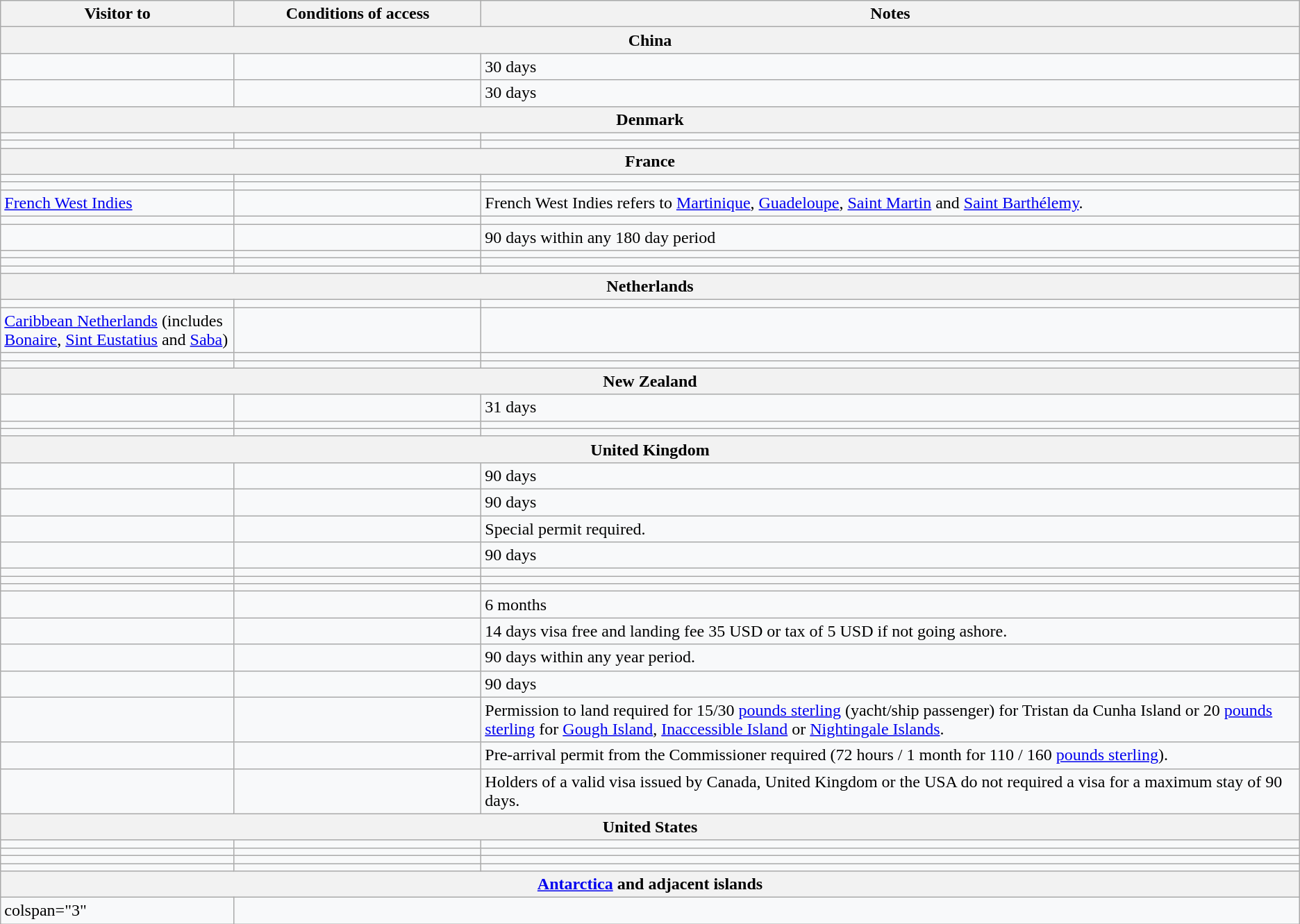<table class="wikitable sortable sticky-header mw-datatable" style="text-align: left; table-layout: fixed;background:#f8f9faff; ">
<tr>
<th style="width:18%;">Visitor to</th>
<th style="width:19%;">Conditions of access</th>
<th>Notes</th>
</tr>
<tr>
<th colspan="3">China</th>
</tr>
<tr>
<td style="text-align: left;"></td>
<td></td>
<td>30 days</td>
</tr>
<tr>
<td style="text-align: left;"></td>
<td></td>
<td>30 days</td>
</tr>
<tr>
<th colspan="3">Denmark</th>
</tr>
<tr>
<td style="text-align: left;"></td>
<td></td>
<td></td>
</tr>
<tr>
<td style="text-align: left;"></td>
<td></td>
<td></td>
</tr>
<tr>
<th colspan="3">France</th>
</tr>
<tr>
<td style="text-align: left;"></td>
<td></td>
<td></td>
</tr>
<tr>
<td style="text-align: left;"></td>
<td></td>
<td></td>
</tr>
<tr>
<td style="text-align: left;"> <a href='#'>French West Indies</a></td>
<td></td>
<td>French West Indies refers to <a href='#'>Martinique</a>, <a href='#'>Guadeloupe</a>, <a href='#'>Saint Martin</a> and <a href='#'>Saint Barthélemy</a>.</td>
</tr>
<tr>
<td style="text-align: left;"></td>
<td></td>
<td></td>
</tr>
<tr>
<td style="text-align: left;"></td>
<td></td>
<td>90 days within any 180 day period</td>
</tr>
<tr>
<td style="text-align: left;"></td>
<td></td>
<td></td>
</tr>
<tr>
<td style="text-align: left;"></td>
<td></td>
<td></td>
</tr>
<tr>
<td style="text-align: left;"></td>
<td></td>
<td></td>
</tr>
<tr>
<th colspan="3">Netherlands</th>
</tr>
<tr>
<td style="text-align: left;"></td>
<td></td>
<td></td>
</tr>
<tr>
<td style="text-align: left;"> <a href='#'>Caribbean Netherlands</a>  (includes <a href='#'>Bonaire</a>, <a href='#'>Sint Eustatius</a> and <a href='#'>Saba</a>)</td>
<td></td>
<td></td>
</tr>
<tr>
<td style="text-align: left;"></td>
<td></td>
<td></td>
</tr>
<tr>
<td style="text-align: left;"></td>
<td></td>
<td></td>
</tr>
<tr>
<th colspan="3">New Zealand</th>
</tr>
<tr>
<td style="text-align: left;"></td>
<td></td>
<td>31 days</td>
</tr>
<tr>
<td style="text-align: left;"></td>
<td></td>
<td></td>
</tr>
<tr>
<td style="text-align: left;"></td>
<td></td>
<td></td>
</tr>
<tr>
<th colspan="3">United Kingdom</th>
</tr>
<tr>
<td style="text-align: left;"></td>
<td></td>
<td>90 days</td>
</tr>
<tr>
<td style="text-align: left;"></td>
<td></td>
<td>90 days</td>
</tr>
<tr>
<td style="text-align: left;"></td>
<td></td>
<td>Special permit required.</td>
</tr>
<tr>
<td style="text-align: left;"></td>
<td></td>
<td>90 days</td>
</tr>
<tr>
<td style="text-align: left;"></td>
<td></td>
<td></td>
</tr>
<tr>
<td style="text-align: left;"></td>
<td></td>
<td></td>
</tr>
<tr>
<td style="text-align: left;"></td>
<td></td>
<td></td>
</tr>
<tr>
<td style="text-align: left;"></td>
<td></td>
<td>6 months</td>
</tr>
<tr>
<td style="text-align: left;"></td>
<td></td>
<td>14 days visa free and landing fee 35 USD or tax of 5 USD if not going ashore.</td>
</tr>
<tr>
<td style="text-align: left;"></td>
<td></td>
<td>90 days within any year period.</td>
</tr>
<tr>
<td style="text-align: left;"></td>
<td></td>
<td>90 days</td>
</tr>
<tr>
<td style="text-align: left;"></td>
<td></td>
<td>Permission to land required for 15/30 <a href='#'>pounds sterling</a> (yacht/ship passenger) for Tristan da Cunha Island or 20 <a href='#'>pounds sterling</a> for <a href='#'>Gough Island</a>, <a href='#'>Inaccessible Island</a> or <a href='#'>Nightingale Islands</a>.</td>
</tr>
<tr>
<td style="text-align: left;"></td>
<td></td>
<td>Pre-arrival permit from the Commissioner required (72 hours / 1 month for 110 / 160 <a href='#'>pounds sterling</a>).</td>
</tr>
<tr>
<td style="text-align: left;"></td>
<td></td>
<td>Holders of a valid visa issued by Canada, United Kingdom or the USA do not required a visa for a maximum stay of 90 days.</td>
</tr>
<tr>
<th colspan="3">United States</th>
</tr>
<tr>
<td style="text-align: left;"></td>
<td></td>
<td></td>
</tr>
<tr>
<td style="text-align: left;"></td>
<td></td>
<td></td>
</tr>
<tr>
<td style="text-align: left;"></td>
<td></td>
<td></td>
</tr>
<tr>
<td style="text-align: left;"></td>
<td></td>
<td></td>
</tr>
<tr>
<th colspan="3"><a href='#'>Antarctica</a> and adjacent islands</th>
</tr>
<tr>
<td>colspan="3" </td>
</tr>
</table>
